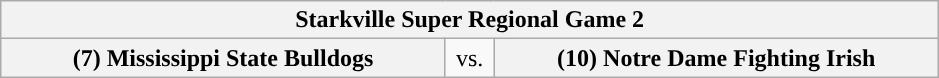<table class="wikitable">
<tr>
<th style="width: 604px;" colspan=3>Starkville Super Regional Game 2</th>
</tr>
<tr>
<th style="width: 289px; ">(7) Mississippi State Bulldogs</th>
<td style="width: 25px; text-align:center">vs.</td>
<th style="width: 289px; ">(10) Notre Dame Fighting Irish</th>
</tr>
</table>
